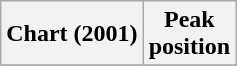<table class="wikitable plainrowheaders" style="text-align:center;">
<tr>
<th scope="col">Chart (2001)</th>
<th scope="col">Peak<br>position</th>
</tr>
<tr>
</tr>
</table>
